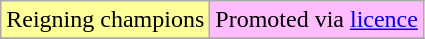<table class="wikitable" border="1">
<tr>
<td style="background:#ffff99;">Reigning champions</td>
<td style="background:#ffbcff;">Promoted via <a href='#'>licence</a></td>
</tr>
<tr>
</tr>
</table>
